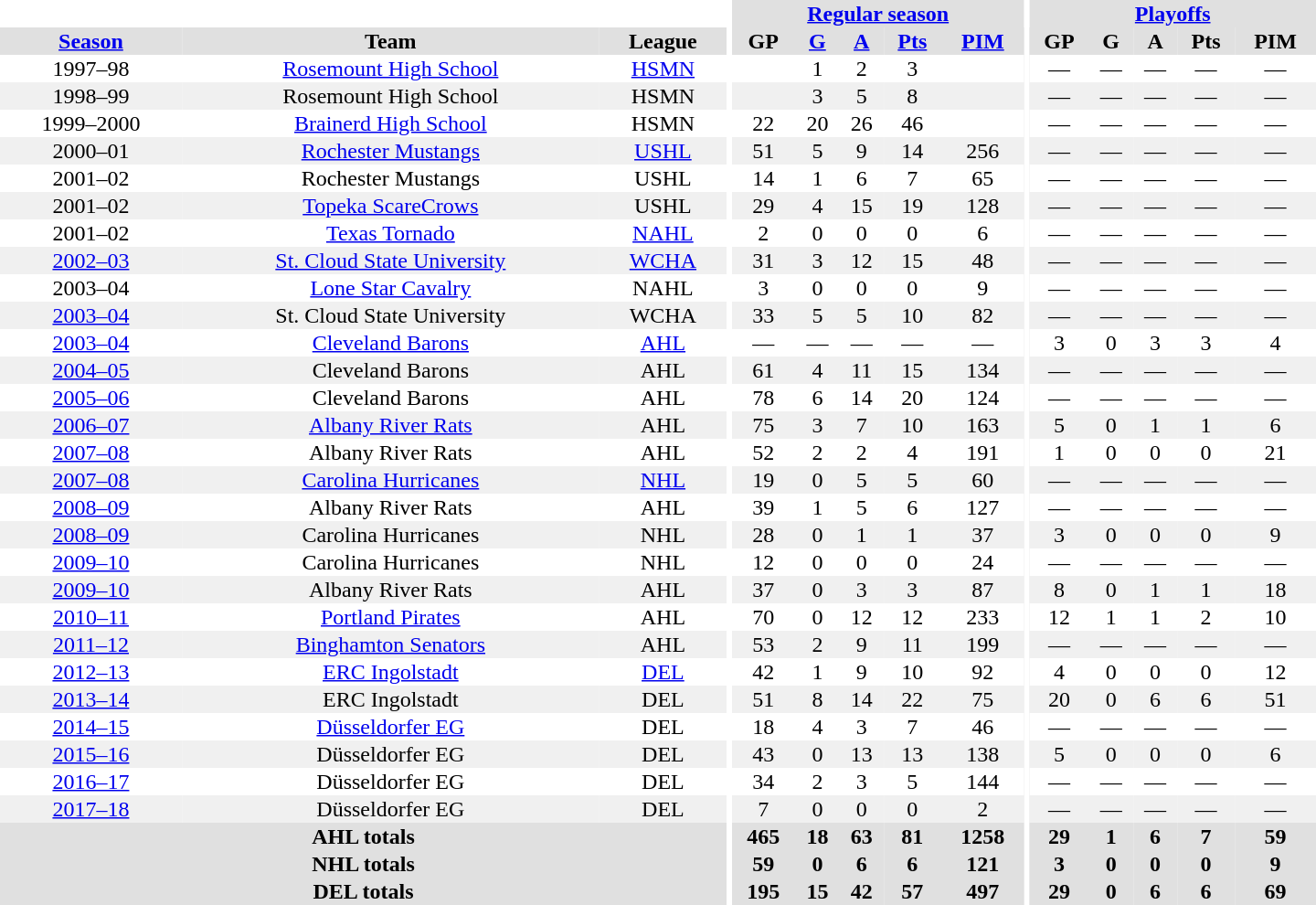<table border="0" cellpadding="1" cellspacing="0" style="text-align:center; width:60em">
<tr style="background:#e0e0e0;">
<th colspan="3" style="background:#fff;"></th>
<th rowspan="99" style="background:#fff;"></th>
<th colspan="5"><a href='#'>Regular season</a></th>
<th rowspan="99" style="background:#fff;"></th>
<th colspan="5"><a href='#'>Playoffs</a></th>
</tr>
<tr style="background:#e0e0e0;">
<th><a href='#'>Season</a></th>
<th>Team</th>
<th>League</th>
<th>GP</th>
<th><a href='#'>G</a></th>
<th><a href='#'>A</a></th>
<th><a href='#'>Pts</a></th>
<th><a href='#'>PIM</a></th>
<th>GP</th>
<th>G</th>
<th>A</th>
<th>Pts</th>
<th>PIM</th>
</tr>
<tr>
<td>1997–98</td>
<td><a href='#'>Rosemount High School</a></td>
<td><a href='#'>HSMN</a></td>
<td></td>
<td>1</td>
<td>2</td>
<td>3</td>
<td></td>
<td>—</td>
<td>—</td>
<td>—</td>
<td>—</td>
<td>—</td>
</tr>
<tr bgcolor="#f0f0f0">
<td>1998–99</td>
<td>Rosemount High School</td>
<td>HSMN</td>
<td></td>
<td>3</td>
<td>5</td>
<td>8</td>
<td></td>
<td>—</td>
<td>—</td>
<td>—</td>
<td>—</td>
<td>—</td>
</tr>
<tr>
<td>1999–2000</td>
<td><a href='#'>Brainerd High School</a></td>
<td>HSMN</td>
<td>22</td>
<td>20</td>
<td>26</td>
<td>46</td>
<td></td>
<td>—</td>
<td>—</td>
<td>—</td>
<td>—</td>
<td>—</td>
</tr>
<tr bgcolor="#f0f0f0">
<td>2000–01</td>
<td><a href='#'>Rochester Mustangs</a></td>
<td><a href='#'>USHL</a></td>
<td>51</td>
<td>5</td>
<td>9</td>
<td>14</td>
<td>256</td>
<td>—</td>
<td>—</td>
<td>—</td>
<td>—</td>
<td>—</td>
</tr>
<tr>
<td>2001–02</td>
<td>Rochester Mustangs</td>
<td>USHL</td>
<td>14</td>
<td>1</td>
<td>6</td>
<td>7</td>
<td>65</td>
<td>—</td>
<td>—</td>
<td>—</td>
<td>—</td>
<td>—</td>
</tr>
<tr bgcolor="#f0f0f0">
<td>2001–02</td>
<td><a href='#'>Topeka ScareCrows</a></td>
<td>USHL</td>
<td>29</td>
<td>4</td>
<td>15</td>
<td>19</td>
<td>128</td>
<td>—</td>
<td>—</td>
<td>—</td>
<td>—</td>
<td>—</td>
</tr>
<tr>
<td>2001–02</td>
<td><a href='#'>Texas Tornado</a></td>
<td><a href='#'>NAHL</a></td>
<td>2</td>
<td>0</td>
<td>0</td>
<td>0</td>
<td>6</td>
<td>—</td>
<td>—</td>
<td>—</td>
<td>—</td>
<td>—</td>
</tr>
<tr bgcolor="#f0f0f0">
<td><a href='#'>2002–03</a></td>
<td><a href='#'>St. Cloud State University</a></td>
<td><a href='#'>WCHA</a></td>
<td>31</td>
<td>3</td>
<td>12</td>
<td>15</td>
<td>48</td>
<td>—</td>
<td>—</td>
<td>—</td>
<td>—</td>
<td>—</td>
</tr>
<tr>
<td>2003–04</td>
<td><a href='#'>Lone Star Cavalry</a></td>
<td>NAHL</td>
<td>3</td>
<td>0</td>
<td>0</td>
<td>0</td>
<td>9</td>
<td>—</td>
<td>—</td>
<td>—</td>
<td>—</td>
<td>—</td>
</tr>
<tr bgcolor="#f0f0f0">
<td><a href='#'>2003–04</a></td>
<td>St. Cloud State University</td>
<td>WCHA</td>
<td>33</td>
<td>5</td>
<td>5</td>
<td>10</td>
<td>82</td>
<td>—</td>
<td>—</td>
<td>—</td>
<td>—</td>
<td>—</td>
</tr>
<tr>
<td><a href='#'>2003–04</a></td>
<td><a href='#'>Cleveland Barons</a></td>
<td><a href='#'>AHL</a></td>
<td>—</td>
<td>—</td>
<td>—</td>
<td>—</td>
<td>—</td>
<td>3</td>
<td>0</td>
<td>3</td>
<td>3</td>
<td>4</td>
</tr>
<tr bgcolor="#f0f0f0">
<td><a href='#'>2004–05</a></td>
<td>Cleveland Barons</td>
<td>AHL</td>
<td>61</td>
<td>4</td>
<td>11</td>
<td>15</td>
<td>134</td>
<td>—</td>
<td>—</td>
<td>—</td>
<td>—</td>
<td>—</td>
</tr>
<tr>
<td><a href='#'>2005–06</a></td>
<td>Cleveland Barons</td>
<td>AHL</td>
<td>78</td>
<td>6</td>
<td>14</td>
<td>20</td>
<td>124</td>
<td>—</td>
<td>—</td>
<td>—</td>
<td>—</td>
<td>—</td>
</tr>
<tr bgcolor="#f0f0f0">
<td><a href='#'>2006–07</a></td>
<td><a href='#'>Albany River Rats</a></td>
<td>AHL</td>
<td>75</td>
<td>3</td>
<td>7</td>
<td>10</td>
<td>163</td>
<td>5</td>
<td>0</td>
<td>1</td>
<td>1</td>
<td>6</td>
</tr>
<tr>
<td><a href='#'>2007–08</a></td>
<td>Albany River Rats</td>
<td>AHL</td>
<td>52</td>
<td>2</td>
<td>2</td>
<td>4</td>
<td>191</td>
<td>1</td>
<td>0</td>
<td>0</td>
<td>0</td>
<td>21</td>
</tr>
<tr bgcolor="#f0f0f0">
<td><a href='#'>2007–08</a></td>
<td><a href='#'>Carolina Hurricanes</a></td>
<td><a href='#'>NHL</a></td>
<td>19</td>
<td>0</td>
<td>5</td>
<td>5</td>
<td>60</td>
<td>—</td>
<td>—</td>
<td>—</td>
<td>—</td>
<td>—</td>
</tr>
<tr>
<td><a href='#'>2008–09</a></td>
<td>Albany River Rats</td>
<td>AHL</td>
<td>39</td>
<td>1</td>
<td>5</td>
<td>6</td>
<td>127</td>
<td>—</td>
<td>—</td>
<td>—</td>
<td>—</td>
<td>—</td>
</tr>
<tr bgcolor="#f0f0f0">
<td><a href='#'>2008–09</a></td>
<td>Carolina Hurricanes</td>
<td>NHL</td>
<td>28</td>
<td>0</td>
<td>1</td>
<td>1</td>
<td>37</td>
<td>3</td>
<td>0</td>
<td>0</td>
<td>0</td>
<td>9</td>
</tr>
<tr>
<td><a href='#'>2009–10</a></td>
<td>Carolina Hurricanes</td>
<td>NHL</td>
<td>12</td>
<td>0</td>
<td>0</td>
<td>0</td>
<td>24</td>
<td>—</td>
<td>—</td>
<td>—</td>
<td>—</td>
<td>—</td>
</tr>
<tr bgcolor="#f0f0f0">
<td><a href='#'>2009–10</a></td>
<td>Albany River Rats</td>
<td>AHL</td>
<td>37</td>
<td>0</td>
<td>3</td>
<td>3</td>
<td>87</td>
<td>8</td>
<td>0</td>
<td>1</td>
<td>1</td>
<td>18</td>
</tr>
<tr>
<td><a href='#'>2010–11</a></td>
<td><a href='#'>Portland Pirates</a></td>
<td>AHL</td>
<td>70</td>
<td>0</td>
<td>12</td>
<td>12</td>
<td>233</td>
<td>12</td>
<td>1</td>
<td>1</td>
<td>2</td>
<td>10</td>
</tr>
<tr bgcolor="#f0f0f0">
<td><a href='#'>2011–12</a></td>
<td><a href='#'>Binghamton Senators</a></td>
<td>AHL</td>
<td>53</td>
<td>2</td>
<td>9</td>
<td>11</td>
<td>199</td>
<td>—</td>
<td>—</td>
<td>—</td>
<td>—</td>
<td>—</td>
</tr>
<tr>
<td><a href='#'>2012–13</a></td>
<td><a href='#'>ERC Ingolstadt</a></td>
<td><a href='#'>DEL</a></td>
<td>42</td>
<td>1</td>
<td>9</td>
<td>10</td>
<td>92</td>
<td>4</td>
<td>0</td>
<td>0</td>
<td>0</td>
<td>12</td>
</tr>
<tr bgcolor="#f0f0f0">
<td><a href='#'>2013–14</a></td>
<td>ERC Ingolstadt</td>
<td>DEL</td>
<td>51</td>
<td>8</td>
<td>14</td>
<td>22</td>
<td>75</td>
<td>20</td>
<td>0</td>
<td>6</td>
<td>6</td>
<td>51</td>
</tr>
<tr>
<td><a href='#'>2014–15</a></td>
<td><a href='#'>Düsseldorfer EG</a></td>
<td>DEL</td>
<td>18</td>
<td>4</td>
<td>3</td>
<td>7</td>
<td>46</td>
<td>—</td>
<td>—</td>
<td>—</td>
<td>—</td>
<td>—</td>
</tr>
<tr bgcolor="#f0f0f0">
<td><a href='#'>2015–16</a></td>
<td>Düsseldorfer EG</td>
<td>DEL</td>
<td>43</td>
<td>0</td>
<td>13</td>
<td>13</td>
<td>138</td>
<td>5</td>
<td>0</td>
<td>0</td>
<td>0</td>
<td>6</td>
</tr>
<tr>
<td><a href='#'>2016–17</a></td>
<td>Düsseldorfer EG</td>
<td>DEL</td>
<td>34</td>
<td>2</td>
<td>3</td>
<td>5</td>
<td>144</td>
<td>—</td>
<td>—</td>
<td>—</td>
<td>—</td>
<td>—</td>
</tr>
<tr bgcolor="#f0f0f0">
<td><a href='#'>2017–18</a></td>
<td>Düsseldorfer EG</td>
<td>DEL</td>
<td>7</td>
<td>0</td>
<td>0</td>
<td>0</td>
<td>2</td>
<td>—</td>
<td>—</td>
<td>—</td>
<td>—</td>
<td>—</td>
</tr>
<tr style="background:#e0e0e0;">
<th colspan="3">AHL totals</th>
<th>465</th>
<th>18</th>
<th>63</th>
<th>81</th>
<th>1258</th>
<th>29</th>
<th>1</th>
<th>6</th>
<th>7</th>
<th>59</th>
</tr>
<tr style="background:#e0e0e0;">
<th colspan="3">NHL totals</th>
<th>59</th>
<th>0</th>
<th>6</th>
<th>6</th>
<th>121</th>
<th>3</th>
<th>0</th>
<th>0</th>
<th>0</th>
<th>9</th>
</tr>
<tr style="background:#e0e0e0;">
<th colspan="3">DEL totals</th>
<th>195</th>
<th>15</th>
<th>42</th>
<th>57</th>
<th>497</th>
<th>29</th>
<th>0</th>
<th>6</th>
<th>6</th>
<th>69</th>
</tr>
</table>
